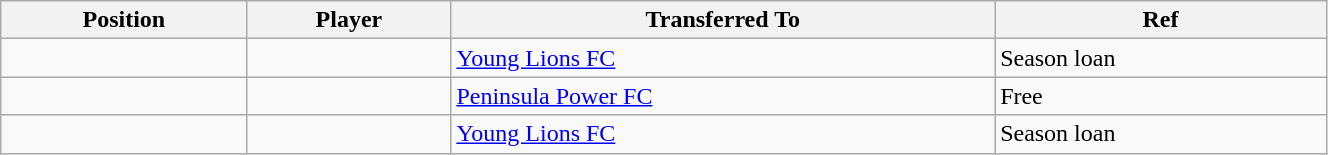<table class="wikitable sortable" style="width:70%; text-align:center; font-size:100%; text-align:left;">
<tr>
<th><strong>Position</strong></th>
<th><strong>Player</strong></th>
<th><strong>Transferred To</strong></th>
<th><strong>Ref</strong></th>
</tr>
<tr>
<td></td>
<td></td>
<td> <a href='#'>Young Lions FC</a></td>
<td>Season loan</td>
</tr>
<tr>
<td></td>
<td></td>
<td> <a href='#'>Peninsula Power FC</a></td>
<td>Free </td>
</tr>
<tr>
<td></td>
<td></td>
<td> <a href='#'>Young Lions FC</a></td>
<td>Season loan </td>
</tr>
</table>
